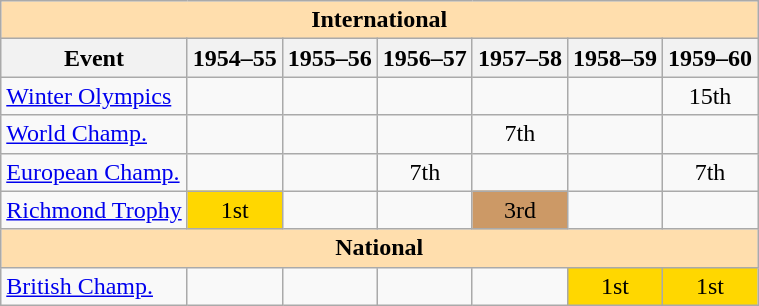<table class="wikitable" style="text-align:center">
<tr>
<th style="background-color: #ffdead; " colspan=7 align=center><strong>International</strong></th>
</tr>
<tr>
<th>Event</th>
<th>1954–55</th>
<th>1955–56</th>
<th>1956–57</th>
<th>1957–58</th>
<th>1958–59</th>
<th>1959–60</th>
</tr>
<tr>
<td align=left><a href='#'>Winter Olympics</a></td>
<td></td>
<td></td>
<td></td>
<td></td>
<td></td>
<td>15th</td>
</tr>
<tr>
<td align=left><a href='#'>World Champ.</a></td>
<td></td>
<td></td>
<td></td>
<td>7th</td>
<td></td>
<td></td>
</tr>
<tr>
<td align=left><a href='#'>European Champ.</a></td>
<td></td>
<td></td>
<td>7th</td>
<td></td>
<td></td>
<td>7th</td>
</tr>
<tr>
<td align=left><a href='#'>Richmond Trophy</a></td>
<td bgcolor=gold>1st</td>
<td></td>
<td></td>
<td bgcolor=cc9966>3rd</td>
<td></td>
<td></td>
</tr>
<tr>
<th style="background-color: #ffdead; " colspan=7 align=center><strong>National</strong></th>
</tr>
<tr>
<td align=left><a href='#'>British Champ.</a></td>
<td></td>
<td></td>
<td></td>
<td></td>
<td bgcolor=gold>1st</td>
<td bgcolor=gold>1st</td>
</tr>
</table>
